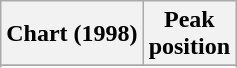<table class="wikitable sortable plainrowheaders" style="text-align:center">
<tr>
<th scope="col">Chart (1998)</th>
<th scope="col">Peak<br>position</th>
</tr>
<tr>
</tr>
<tr>
</tr>
<tr>
</tr>
<tr>
</tr>
</table>
